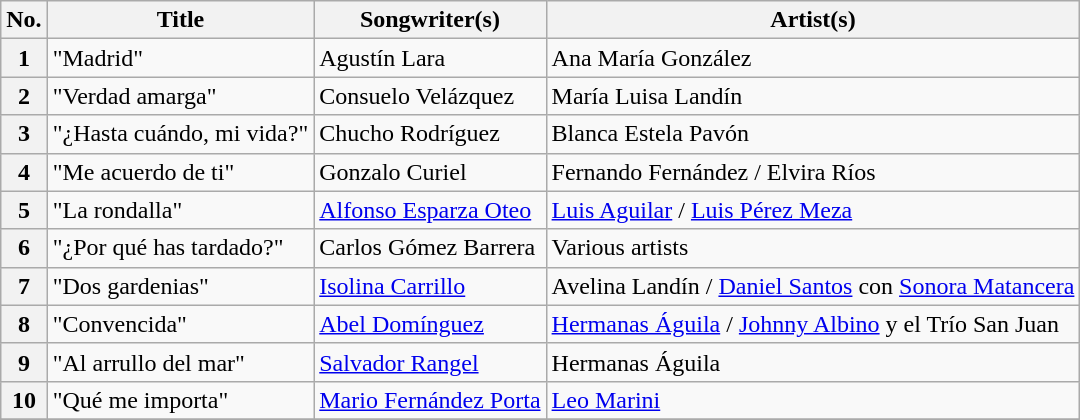<table class="wikitable sortable" style="text-align: left">
<tr>
<th scope="col">No.</th>
<th scope="col">Title</th>
<th scope="col">Songwriter(s)</th>
<th scope="col">Artist(s)</th>
</tr>
<tr>
<th scope="row">1</th>
<td>"Madrid"</td>
<td>Agustín Lara</td>
<td>Ana María González</td>
</tr>
<tr>
<th scope="row">2</th>
<td>"Verdad amarga"</td>
<td>Consuelo Velázquez</td>
<td>María Luisa Landín</td>
</tr>
<tr>
<th scope="row">3</th>
<td>"¿Hasta cuándo, mi vida?"</td>
<td>Chucho Rodríguez</td>
<td>Blanca Estela Pavón</td>
</tr>
<tr>
<th scope="row">4</th>
<td>"Me acuerdo de ti"</td>
<td>Gonzalo Curiel</td>
<td>Fernando Fernández / Elvira Ríos</td>
</tr>
<tr>
<th scope="row">5</th>
<td>"La rondalla"</td>
<td><a href='#'>Alfonso Esparza Oteo</a></td>
<td><a href='#'>Luis Aguilar</a> / <a href='#'>Luis Pérez Meza</a></td>
</tr>
<tr>
<th scope="row">6</th>
<td>"¿Por qué has tardado?"</td>
<td>Carlos Gómez Barrera</td>
<td>Various artists</td>
</tr>
<tr>
<th scope="row">7</th>
<td>"Dos gardenias"</td>
<td><a href='#'>Isolina Carrillo</a></td>
<td>Avelina Landín / <a href='#'>Daniel Santos</a> con <a href='#'>Sonora Matancera</a></td>
</tr>
<tr>
<th scope="row">8</th>
<td>"Convencida"</td>
<td><a href='#'>Abel Domínguez</a></td>
<td><a href='#'>Hermanas Águila</a> / <a href='#'>Johnny Albino</a> y el Trío San Juan</td>
</tr>
<tr>
<th scope="row">9</th>
<td>"Al arrullo del mar"</td>
<td><a href='#'>Salvador Rangel</a></td>
<td>Hermanas Águila</td>
</tr>
<tr>
<th scope="row">10</th>
<td>"Qué me importa"</td>
<td><a href='#'>Mario Fernández Porta</a></td>
<td><a href='#'>Leo Marini</a></td>
</tr>
<tr>
</tr>
</table>
